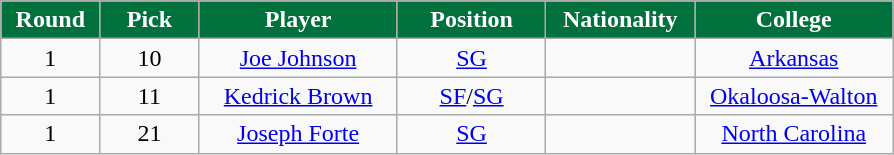<table class="wikitable sortable sortable">
<tr>
<th style="background:#00703C; color:white" width="10%">Round</th>
<th style="background:#00703C; color:white" width="10%">Pick</th>
<th style="background:#00703C; color:white" width="20%">Player</th>
<th style="background:#00703C; color:white" width="15%">Position</th>
<th style="background:#00703C; color:white" width="15%">Nationality</th>
<th style="background:#00703C; color:white" width="20%">College</th>
</tr>
<tr style="text-align: center">
<td>1</td>
<td>10</td>
<td><a href='#'>Joe Johnson</a></td>
<td><a href='#'>SG</a></td>
<td></td>
<td><a href='#'>Arkansas</a></td>
</tr>
<tr style="text-align: center">
<td>1</td>
<td>11</td>
<td><a href='#'>Kedrick Brown</a></td>
<td><a href='#'>SF</a>/<a href='#'>SG</a></td>
<td></td>
<td><a href='#'>Okaloosa-Walton</a></td>
</tr>
<tr style="text-align: center">
<td>1</td>
<td>21</td>
<td><a href='#'>Joseph Forte</a></td>
<td><a href='#'>SG</a></td>
<td></td>
<td><a href='#'>North Carolina</a></td>
</tr>
</table>
